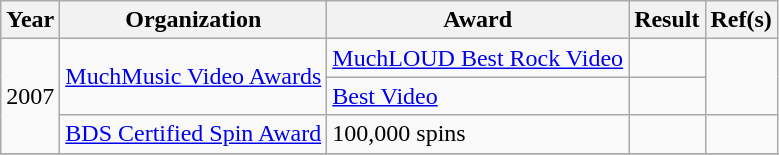<table class="wikitable plainrowheaders">
<tr align=center>
<th scope="col">Year</th>
<th scope="col">Organization</th>
<th scope="col">Award</th>
<th scope="col">Result</th>
<th scope="col">Ref(s)</th>
</tr>
<tr>
<td rowspan="3">2007</td>
<td rowspan="2"><a href='#'>MuchMusic Video Awards</a></td>
<td><a href='#'>MuchLOUD Best Rock Video</a></td>
<td></td>
<td style="text-align:center;" rowspan="2"></td>
</tr>
<tr>
<td><a href='#'>Best Video</a></td>
<td></td>
</tr>
<tr>
<td><a href='#'>BDS Certified Spin Award</a></td>
<td>100,000 spins</td>
<td></td>
<td style="text-align:center;"></td>
</tr>
<tr>
</tr>
</table>
